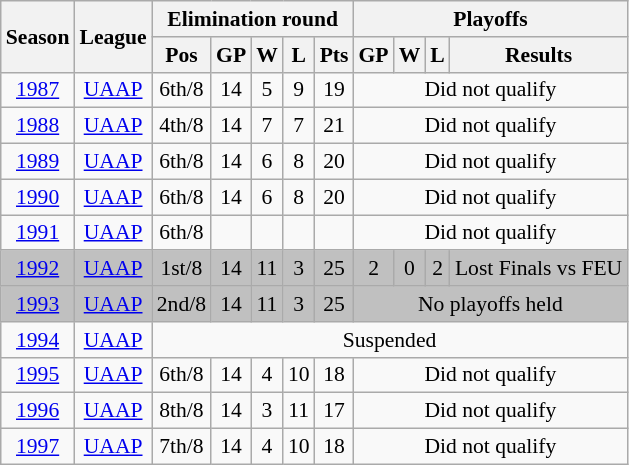<table class="wikitable" style="text-align:center; font-size:90%">
<tr>
<th rowspan="2">Season</th>
<th rowspan="2">League</th>
<th colspan="5">Elimination round</th>
<th colspan="4">Playoffs</th>
</tr>
<tr>
<th>Pos</th>
<th>GP</th>
<th>W</th>
<th>L</th>
<th>Pts</th>
<th>GP</th>
<th>W</th>
<th>L</th>
<th>Results</th>
</tr>
<tr>
<td><a href='#'>1987</a></td>
<td><a href='#'>UAAP</a></td>
<td>6th/8</td>
<td>14</td>
<td>5</td>
<td>9</td>
<td>19</td>
<td colspan="4">Did not qualify</td>
</tr>
<tr>
<td><a href='#'>1988</a></td>
<td><a href='#'>UAAP</a></td>
<td>4th/8</td>
<td>14</td>
<td>7</td>
<td>7</td>
<td>21</td>
<td colspan="4">Did not qualify</td>
</tr>
<tr>
<td><a href='#'>1989</a></td>
<td><a href='#'>UAAP</a></td>
<td>6th/8</td>
<td>14</td>
<td>6</td>
<td>8</td>
<td>20</td>
<td colspan="4">Did not qualify</td>
</tr>
<tr>
<td><a href='#'>1990</a></td>
<td><a href='#'>UAAP</a></td>
<td>6th/8</td>
<td>14</td>
<td>6</td>
<td>8</td>
<td>20</td>
<td colspan="4">Did not qualify</td>
</tr>
<tr>
<td><a href='#'>1991</a></td>
<td><a href='#'>UAAP</a></td>
<td>6th/8</td>
<td></td>
<td></td>
<td></td>
<td></td>
<td colspan="4">Did not qualify</td>
</tr>
<tr bgcolor=silver>
<td><a href='#'>1992</a></td>
<td><a href='#'>UAAP</a></td>
<td>1st/8</td>
<td>14</td>
<td>11</td>
<td>3</td>
<td>25</td>
<td>2</td>
<td>0</td>
<td>2</td>
<td>Lost Finals vs FEU</td>
</tr>
<tr bgcolor=silver>
<td><a href='#'>1993</a></td>
<td><a href='#'>UAAP</a></td>
<td>2nd/8</td>
<td>14</td>
<td>11</td>
<td>3</td>
<td>25</td>
<td colspan="4">No playoffs held</td>
</tr>
<tr>
<td><a href='#'>1994</a></td>
<td><a href='#'>UAAP</a></td>
<td colspan="9">Suspended</td>
</tr>
<tr>
<td><a href='#'>1995</a></td>
<td><a href='#'>UAAP</a></td>
<td>6th/8</td>
<td>14</td>
<td>4</td>
<td>10</td>
<td>18</td>
<td colspan="4">Did not qualify</td>
</tr>
<tr>
<td><a href='#'>1996</a></td>
<td><a href='#'>UAAP</a></td>
<td>8th/8</td>
<td>14</td>
<td>3</td>
<td>11</td>
<td>17</td>
<td colspan="4">Did not qualify</td>
</tr>
<tr>
<td><a href='#'>1997</a></td>
<td><a href='#'>UAAP</a></td>
<td>7th/8</td>
<td>14</td>
<td>4</td>
<td>10</td>
<td>18</td>
<td colspan="4">Did not qualify</td>
</tr>
</table>
